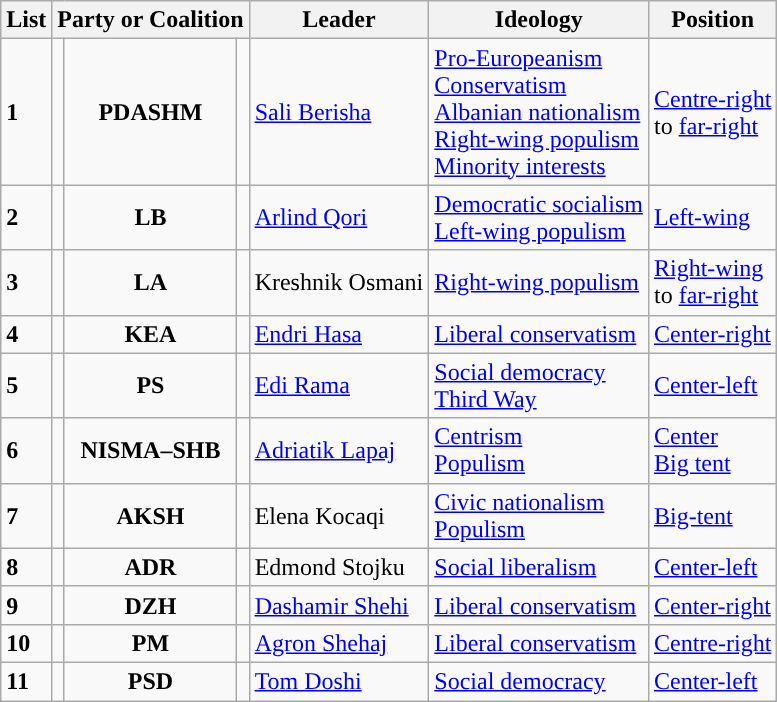<table class="wikitable">
<tr>
<th>List</th>
<th colspan="3">Party or Coalition</th>
<th>Leader</th>
<th>Ideology</th>
<th>Position</th>
</tr>
<tr>
<td><strong>1</strong></td>
<td style="background:"></td>
<td style="text-align:center;"><strong>PDASHM</strong></td>
<td><br></td>
<td><a href='#'>Sali Berisha</a></td>
<td><a href='#'>Pro-Europeanism</a><br><a href='#'>Conservatism</a><br><a href='#'>Albanian nationalism</a><br><a href='#'>Right-wing populism</a><br><a href='#'>Minority interests</a></td>
<td><a href='#'>Centre-right</a><br>to <a href='#'>far-right</a></td>
</tr>
<tr>
<td><strong>2</strong></td>
<td style="background:"></td>
<td style="text-align:center;"><strong>LB</strong></td>
<td></td>
<td><a href='#'>Arlind Qori</a></td>
<td><a href='#'>Democratic socialism</a><br><a href='#'>Left-wing populism</a></td>
<td><a href='#'>Left-wing</a></td>
</tr>
<tr>
<td><strong>3</strong></td>
<td style="background:"></td>
<td style="text-align:center;"><strong>LA</strong></td>
<td></td>
<td>Kreshnik Osmani</td>
<td><a href='#'>Right-wing populism</a></td>
<td><a href='#'>Right-wing</a><br>to <a href='#'>far-right</a></td>
</tr>
<tr>
<td><strong>4</strong></td>
<td style="background:"></td>
<td style="text-align:center;"><strong>KEA</strong></td>
<td></td>
<td><a href='#'>Endri Hasa</a></td>
<td><a href='#'>Liberal conservatism</a></td>
<td><a href='#'>Center-right</a></td>
</tr>
<tr>
<td><strong>5</strong></td>
<td style="background:"></td>
<td style="text-align:center;"><strong>PS</strong></td>
<td><br></td>
<td><a href='#'>Edi Rama</a></td>
<td><a href='#'>Social democracy</a><br><a href='#'>Third Way</a></td>
<td><a href='#'>Center-left</a></td>
</tr>
<tr>
<td><strong>6</strong></td>
<td style="background:"></td>
<td style="text-align:center;"><strong>NISMA–SHB</strong></td>
<td><br></td>
<td><a href='#'>Adriatik Lapaj</a></td>
<td><a href='#'>Centrism</a><br><a href='#'>Populism</a></td>
<td><a href='#'>Center</a><br><a href='#'>Big tent</a></td>
</tr>
<tr>
<td><strong>7</strong></td>
<td style="background:"></td>
<td style="text-align:center;"><strong>AKSH</strong></td>
<td></td>
<td>Elena Kocaqi</td>
<td><a href='#'>Civic nationalism</a><br><a href='#'>Populism</a></td>
<td><a href='#'>Big-tent</a></td>
</tr>
<tr>
<td><strong>8</strong></td>
<td style="background:"></td>
<td style="text-align:center;"><strong>ADR</strong></td>
<td></td>
<td>Edmond Stojku</td>
<td><a href='#'>Social liberalism</a></td>
<td><a href='#'>Center-left</a></td>
</tr>
<tr>
<td><strong>9</strong></td>
<td style="background:"></td>
<td style="text-align:center;"><strong>DZH</strong></td>
<td><br></td>
<td><a href='#'>Dashamir Shehi</a></td>
<td><a href='#'>Liberal conservatism</a></td>
<td><a href='#'>Center-right</a></td>
</tr>
<tr>
<td><strong>10</strong></td>
<td style="background:"></td>
<td style="text-align:center;"><strong>PM</strong></td>
<td></td>
<td><a href='#'>Agron Shehaj</a></td>
<td><a href='#'>Liberal conservatism</a></td>
<td><a href='#'>Centre-right</a></td>
</tr>
<tr>
<td><strong>11</strong></td>
<td style="background:"></td>
<td style="text-align:center;"><strong>PSD</strong></td>
<td></td>
<td><a href='#'>Tom Doshi</a></td>
<td><a href='#'>Social democracy</a></td>
<td><a href='#'>Center-left</a></td>
</tr>
</table>
